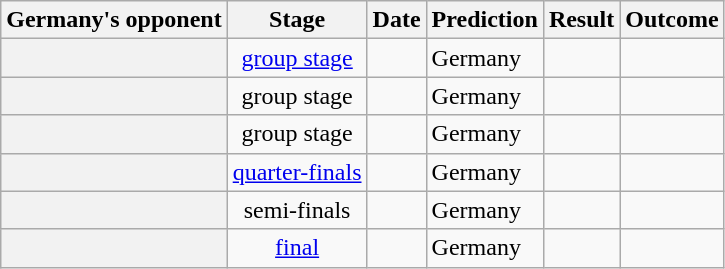<table class="wikitable sortable" style="text-align: center">
<tr>
<th scope="col">Germany's opponent</th>
<th scope="col">Stage</th>
<th scope="col">Date</th>
<th scope="col">Prediction</th>
<th scope="col">Result</th>
<th scope="col">Outcome</th>
</tr>
<tr>
<th scope="row" style="text-align: left;"></th>
<td><a href='#'>group stage</a></td>
<td align="right"></td>
<td align="left">Germany</td>
<td></td>
<td></td>
</tr>
<tr>
<th scope="row" style="text-align: left;"></th>
<td>group stage</td>
<td align="right"></td>
<td align="left">Germany</td>
<td></td>
<td></td>
</tr>
<tr>
<th scope="row" style="text-align: left;"></th>
<td>group stage</td>
<td align="right"></td>
<td align="left">Germany</td>
<td></td>
<td></td>
</tr>
<tr>
<th scope="row" style="text-align: left;"></th>
<td><a href='#'>quarter-finals</a></td>
<td align="right"></td>
<td align="left">Germany</td>
<td></td>
<td></td>
</tr>
<tr>
<th scope="row" style="text-align: left;"></th>
<td>semi-finals</td>
<td align="right"></td>
<td align="left">Germany</td>
<td></td>
<td></td>
</tr>
<tr>
<th scope="row" style="text-align: left;"></th>
<td><a href='#'>final</a></td>
<td align="right"></td>
<td align="left">Germany</td>
<td></td>
<td></td>
</tr>
</table>
